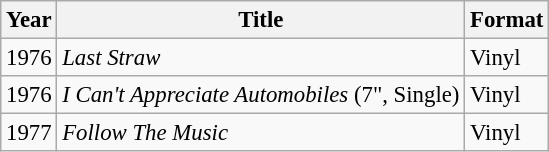<table class="wikitable" style="font-size: 95%;">
<tr>
<th>Year</th>
<th>Title</th>
<th>Format</th>
</tr>
<tr>
<td>1976</td>
<td><em>Last Straw</em></td>
<td>Vinyl</td>
</tr>
<tr>
<td>1976</td>
<td><em>I Can't Appreciate Automobiles</em> (7", Single)</td>
<td>Vinyl</td>
</tr>
<tr>
<td>1977</td>
<td><em>Follow The Music</em></td>
<td>Vinyl</td>
</tr>
</table>
